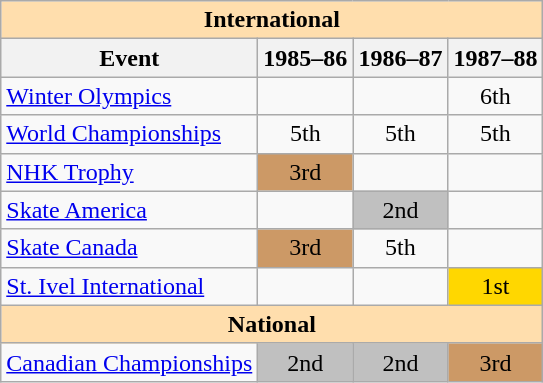<table class="wikitable" style="text-align:center">
<tr>
<th style="background-color: #ffdead; " colspan=4 align=center>International</th>
</tr>
<tr>
<th>Event</th>
<th>1985–86</th>
<th>1986–87</th>
<th>1987–88</th>
</tr>
<tr>
<td align=left><a href='#'>Winter Olympics</a></td>
<td></td>
<td></td>
<td>6th</td>
</tr>
<tr>
<td align=left><a href='#'>World Championships</a></td>
<td>5th</td>
<td>5th</td>
<td>5th</td>
</tr>
<tr>
<td align=left><a href='#'>NHK Trophy</a></td>
<td bgcolor=cc9966>3rd</td>
<td></td>
<td></td>
</tr>
<tr>
<td align=left><a href='#'>Skate America</a></td>
<td></td>
<td bgcolor=silver>2nd</td>
<td></td>
</tr>
<tr>
<td align=left><a href='#'>Skate Canada</a></td>
<td bgcolor=cc9966>3rd</td>
<td>5th</td>
<td></td>
</tr>
<tr>
<td align=left><a href='#'>St. Ivel International</a></td>
<td></td>
<td></td>
<td bgcolor=gold>1st</td>
</tr>
<tr>
<th style="background-color: #ffdead; " colspan=4 align=center>National</th>
</tr>
<tr>
<td align=left><a href='#'>Canadian Championships</a></td>
<td bgcolor=silver>2nd</td>
<td bgcolor=silver>2nd</td>
<td bgcolor=cc9966>3rd</td>
</tr>
</table>
